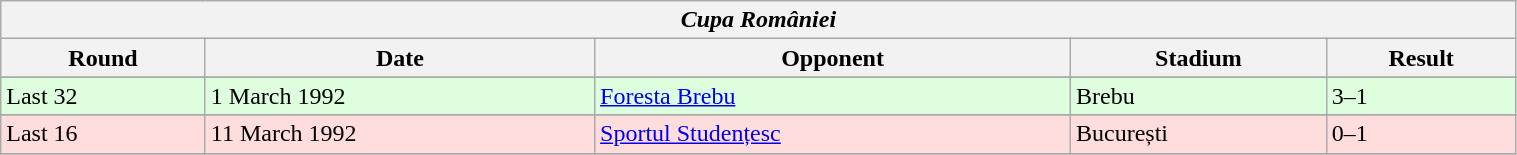<table class="wikitable" style="width:80%;">
<tr>
<th colspan="5" style="text-align:center;"><em>Cupa României</em></th>
</tr>
<tr>
<th>Round</th>
<th>Date</th>
<th>Opponent</th>
<th>Stadium</th>
<th>Result</th>
</tr>
<tr>
</tr>
<tr bgcolor="#ddffdd">
<td>Last 32</td>
<td>1 March 1992</td>
<td><a href='#'>Foresta Brebu</a></td>
<td>Brebu</td>
<td>3–1</td>
</tr>
<tr>
</tr>
<tr bgcolor="#ffdddd">
<td>Last 16</td>
<td>11 March 1992</td>
<td><a href='#'>Sportul Studențesc</a></td>
<td>București</td>
<td>0–1</td>
</tr>
<tr>
</tr>
</table>
